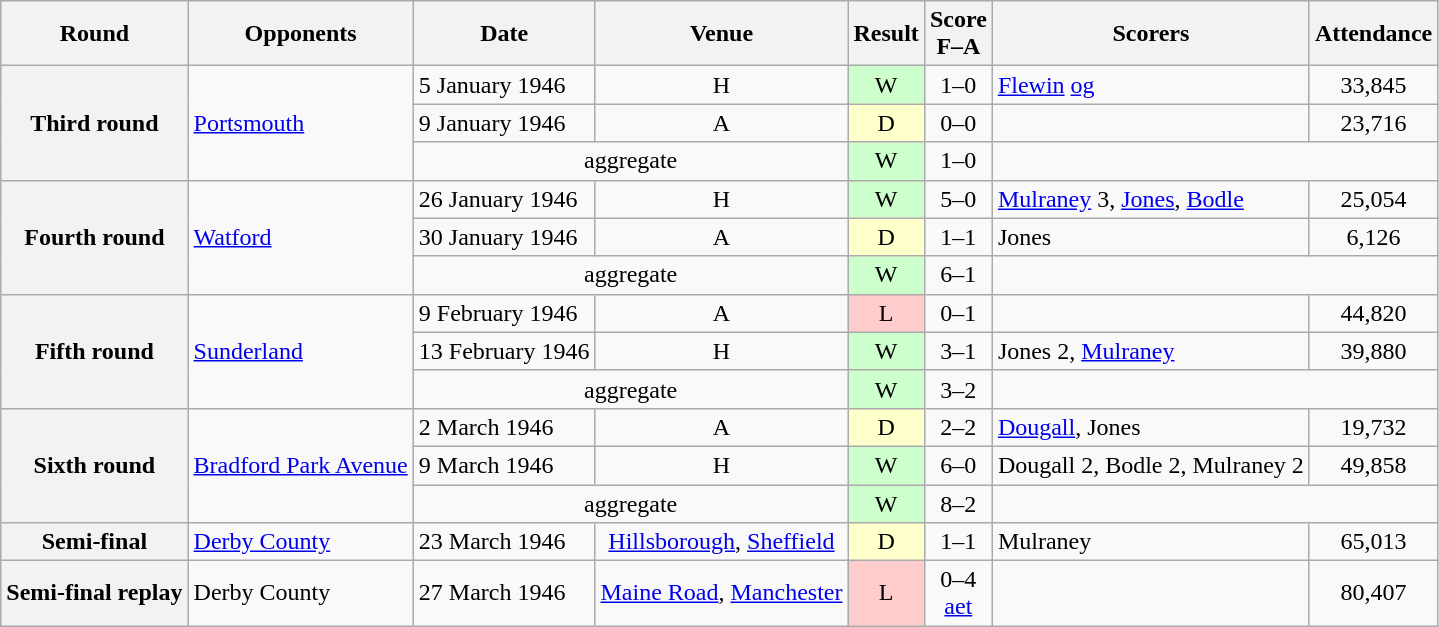<table class="wikitable plainrowheaders" style="text-align:center">
<tr>
<th scope="col">Round</th>
<th scope="col">Opponents</th>
<th scope="col">Date</th>
<th scope="col">Venue</th>
<th scope="col">Result</th>
<th scope="col">Score<br>F–A</th>
<th scope="col">Scorers</th>
<th scope="col">Attendance</th>
</tr>
<tr>
<th scope="row" rowspan="3">Third round</th>
<td align="left" rowspan="3"><a href='#'>Portsmouth</a></td>
<td align="left">5 January 1946</td>
<td>H</td>
<td style=background:#cfc>W</td>
<td>1–0</td>
<td align="left"><a href='#'>Flewin</a> <a href='#'>og</a></td>
<td>33,845</td>
</tr>
<tr>
<td align="left">9 January 1946</td>
<td>A</td>
<td style=background:#ffc>D</td>
<td>0–0</td>
<td></td>
<td>23,716</td>
</tr>
<tr>
<td colspan="2">aggregate</td>
<td style=background:#cfc>W</td>
<td>1–0</td>
<td colspan="2"></td>
</tr>
<tr>
<th scope="row" rowspan="3">Fourth round</th>
<td align="left" rowspan="3"><a href='#'>Watford</a></td>
<td align="left">26 January 1946</td>
<td>H</td>
<td style=background:#cfc>W</td>
<td>5–0</td>
<td align="left"><a href='#'>Mulraney</a> 3, <a href='#'>Jones</a>, <a href='#'>Bodle</a></td>
<td>25,054</td>
</tr>
<tr>
<td align="left">30 January 1946</td>
<td>A</td>
<td style=background:#ffc>D</td>
<td>1–1</td>
<td align="left">Jones</td>
<td>6,126</td>
</tr>
<tr>
<td colspan="2">aggregate</td>
<td style=background:#cfc>W</td>
<td>6–1</td>
<td colspan="2"></td>
</tr>
<tr>
<th scope="row" rowspan="3">Fifth round</th>
<td align="left" rowspan="3"><a href='#'>Sunderland</a></td>
<td align="left">9 February 1946</td>
<td>A</td>
<td style=background:#fcc>L</td>
<td>0–1</td>
<td></td>
<td>44,820</td>
</tr>
<tr>
<td align="left">13 February 1946</td>
<td>H</td>
<td style=background:#cfc>W</td>
<td>3–1</td>
<td align="left">Jones 2, <a href='#'>Mulraney</a></td>
<td>39,880</td>
</tr>
<tr>
<td colspan="2">aggregate</td>
<td style=background:#cfc>W</td>
<td>3–2</td>
<td colspan="2"></td>
</tr>
<tr>
<th scope="row" rowspan="3">Sixth round</th>
<td align="left" rowspan="3"><a href='#'>Bradford Park Avenue</a></td>
<td align="left">2 March 1946</td>
<td>A</td>
<td style=background:#ffc>D</td>
<td>2–2</td>
<td align="left"><a href='#'>Dougall</a>, Jones</td>
<td>19,732</td>
</tr>
<tr>
<td align="left">9 March 1946</td>
<td>H</td>
<td style=background:#cfc>W</td>
<td>6–0</td>
<td align="left">Dougall 2, Bodle 2, Mulraney 2</td>
<td>49,858</td>
</tr>
<tr>
<td colspan="2">aggregate</td>
<td style=background:#cfc>W</td>
<td>8–2</td>
<td colspan="2"></td>
</tr>
<tr>
<th scope="row">Semi-final</th>
<td align="left"><a href='#'>Derby County</a></td>
<td align="left">23 March 1946</td>
<td><a href='#'>Hillsborough</a>, <a href='#'>Sheffield</a></td>
<td style=background:#ffc>D</td>
<td>1–1</td>
<td align="left">Mulraney</td>
<td>65,013</td>
</tr>
<tr>
<th scope="row">Semi-final replay</th>
<td align="left">Derby County</td>
<td align="left">27 March 1946</td>
<td><a href='#'>Maine Road</a>, <a href='#'>Manchester</a></td>
<td style=background:#fcc>L</td>
<td>0–4<br><a href='#'>aet</a></td>
<td></td>
<td>80,407</td>
</tr>
</table>
